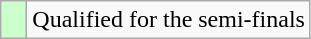<table class="wikitable">
<tr>
<td width=10px bgcolor="#ccffcc"></td>
<td>Qualified for the semi-finals</td>
</tr>
</table>
